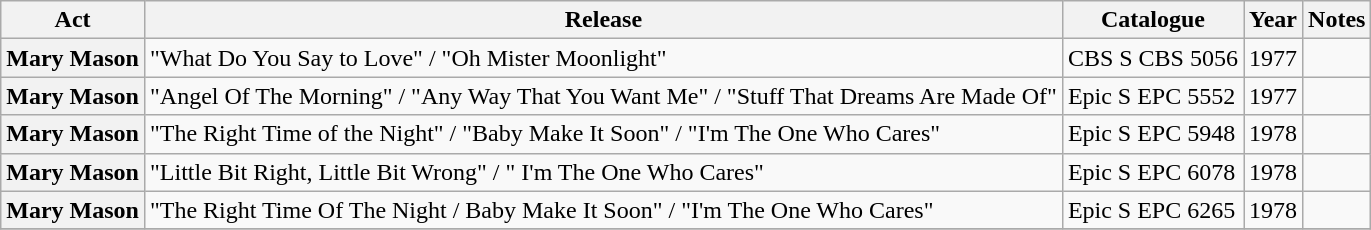<table class="wikitable plainrowheaders sortable">
<tr>
<th scope="col" class="unsortable">Act</th>
<th scope="col">Release</th>
<th scope="col">Catalogue</th>
<th scope="col">Year</th>
<th scope="col" class="unsortable">Notes</th>
</tr>
<tr>
<th scope="row">Mary Mason</th>
<td>"What Do You Say to Love" / "Oh Mister Moonlight"</td>
<td>CBS S CBS 5056</td>
<td>1977</td>
<td></td>
</tr>
<tr>
<th scope="row">Mary Mason</th>
<td>"Angel Of The Morning" / "Any Way That You Want Me" / "Stuff That Dreams Are Made Of"</td>
<td>Epic S EPC 5552</td>
<td>1977</td>
<td></td>
</tr>
<tr>
<th scope="row">Mary Mason</th>
<td>"The Right Time of the Night" / "Baby Make It Soon" / "I'm The One Who Cares"</td>
<td>Epic S EPC 5948</td>
<td>1978</td>
<td></td>
</tr>
<tr>
<th scope="row">Mary Mason</th>
<td>"Little Bit Right, Little Bit Wrong" / " I'm The One Who Cares"</td>
<td>Epic S EPC 6078</td>
<td>1978</td>
<td></td>
</tr>
<tr>
<th scope="row">Mary Mason</th>
<td>"The Right Time Of The Night / Baby Make It Soon" / "I'm The One Who Cares"</td>
<td>Epic S EPC 6265</td>
<td>1978</td>
<td></td>
</tr>
<tr>
</tr>
</table>
